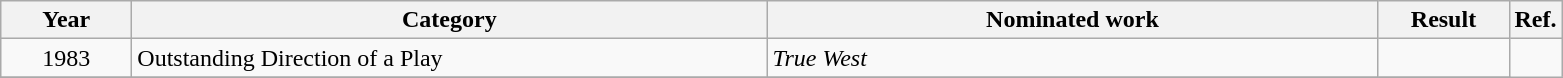<table class=wikitable>
<tr>
<th scope="col" style="width:5em;">Year</th>
<th scope="col" style="width:26em;">Category</th>
<th scope="col" style="width:25em;">Nominated work</th>
<th scope="col" style="width:5em;">Result</th>
<th>Ref.</th>
</tr>
<tr>
<td style="text-align:center;">1983</td>
<td>Outstanding Direction of a Play</td>
<td><em>True West</em></td>
<td></td>
</tr>
<tr>
</tr>
</table>
